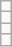<table class="wikitable">
<tr>
<td></td>
</tr>
<tr>
<td></td>
</tr>
<tr>
<td></td>
</tr>
<tr>
<td></td>
</tr>
</table>
